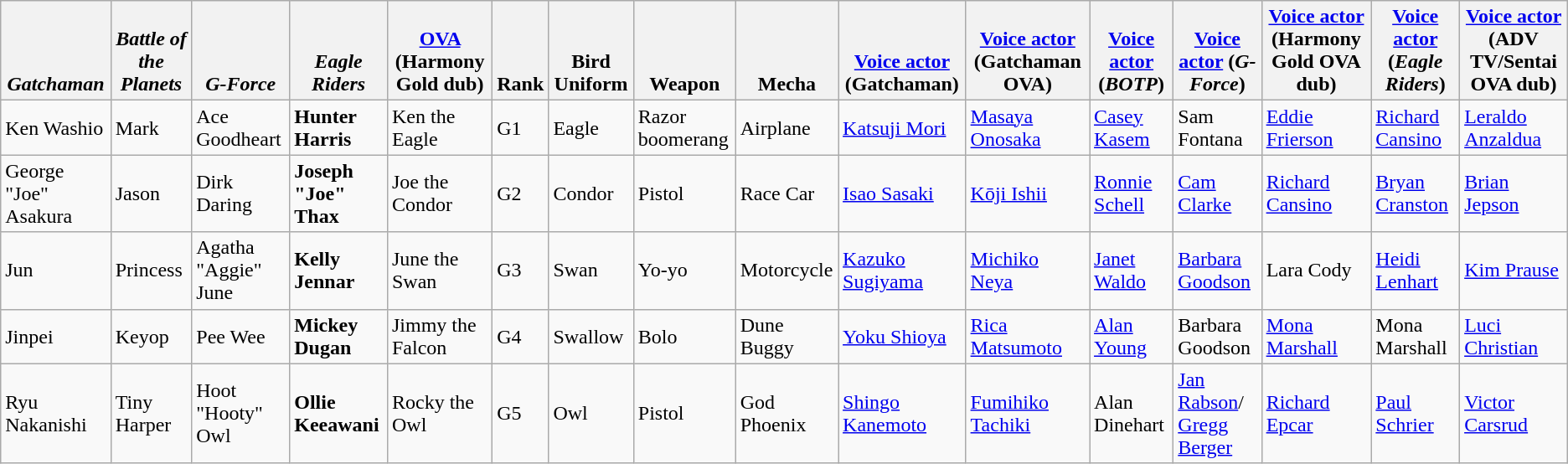<table class=wikitable>
<tr valign=bottom>
<th><em>Gatchaman</em></th>
<th><em>Battle of the Planets</em></th>
<th><em>G-Force</em></th>
<th><em>Eagle Riders</em></th>
<th><a href='#'>OVA</a> (Harmony Gold dub)</th>
<th>Rank</th>
<th>Bird Uniform</th>
<th>Weapon</th>
<th>Mecha</th>
<th><a href='#'>Voice actor</a> (Gatchaman)</th>
<th><a href='#'>Voice actor</a> (Gatchaman OVA)</th>
<th><a href='#'>Voice actor</a> (<em>BOTP</em>)</th>
<th><a href='#'>Voice actor</a> (<em>G-Force</em>)</th>
<th><a href='#'>Voice actor</a> (Harmony Gold OVA dub)</th>
<th><a href='#'>Voice actor</a> (<em>Eagle Riders</em>)</th>
<th><a href='#'>Voice actor</a> (ADV TV/Sentai OVA dub)</th>
</tr>
<tr>
<td>Ken Washio</td>
<td>Mark</td>
<td>Ace Goodheart</td>
<td><strong>Hunter Harris</strong></td>
<td>Ken the Eagle</td>
<td>G1</td>
<td>Eagle</td>
<td>Razor boomerang</td>
<td>Airplane</td>
<td><a href='#'>Katsuji Mori</a></td>
<td><a href='#'>Masaya Onosaka</a></td>
<td><a href='#'>Casey Kasem</a></td>
<td>Sam Fontana</td>
<td><a href='#'>Eddie Frierson</a></td>
<td><a href='#'>Richard Cansino</a></td>
<td><a href='#'>Leraldo Anzaldua</a></td>
</tr>
<tr>
<td>George "Joe" Asakura</td>
<td>Jason</td>
<td>Dirk Daring</td>
<td><strong>Joseph "Joe" Thax</strong></td>
<td>Joe the Condor</td>
<td>G2</td>
<td>Condor</td>
<td>Pistol</td>
<td>Race Car</td>
<td><a href='#'>Isao Sasaki</a></td>
<td><a href='#'>Kōji Ishii</a></td>
<td><a href='#'>Ronnie Schell</a></td>
<td><a href='#'>Cam Clarke</a></td>
<td><a href='#'>Richard Cansino</a></td>
<td><a href='#'>Bryan Cranston</a></td>
<td><a href='#'>Brian Jepson</a></td>
</tr>
<tr>
<td>Jun</td>
<td>Princess</td>
<td>Agatha "Aggie" June</td>
<td><strong>Kelly Jennar</strong></td>
<td>June the Swan</td>
<td>G3</td>
<td>Swan</td>
<td>Yo-yo</td>
<td>Motorcycle</td>
<td><a href='#'>Kazuko Sugiyama</a></td>
<td><a href='#'>Michiko Neya</a></td>
<td><a href='#'>Janet Waldo</a></td>
<td><a href='#'>Barbara Goodson</a></td>
<td>Lara Cody</td>
<td><a href='#'>Heidi Lenhart</a></td>
<td><a href='#'>Kim Prause</a></td>
</tr>
<tr>
<td>Jinpei</td>
<td>Keyop</td>
<td>Pee Wee</td>
<td><strong>Mickey Dugan</strong></td>
<td>Jimmy the Falcon</td>
<td>G4</td>
<td>Swallow</td>
<td>Bolo</td>
<td>Dune Buggy</td>
<td><a href='#'>Yoku Shioya</a></td>
<td><a href='#'>Rica Matsumoto</a></td>
<td><a href='#'>Alan Young</a></td>
<td>Barbara Goodson</td>
<td><a href='#'>Mona Marshall</a></td>
<td>Mona Marshall</td>
<td><a href='#'>Luci Christian</a></td>
</tr>
<tr>
<td>Ryu Nakanishi</td>
<td>Tiny Harper</td>
<td>Hoot "Hooty" Owl</td>
<td><strong>Ollie Keeawani</strong></td>
<td>Rocky the Owl</td>
<td>G5</td>
<td>Owl</td>
<td>Pistol</td>
<td>God Phoenix</td>
<td><a href='#'>Shingo Kanemoto</a></td>
<td><a href='#'>Fumihiko Tachiki</a></td>
<td>Alan Dinehart</td>
<td><a href='#'>Jan Rabson</a>/ <a href='#'>Gregg Berger</a></td>
<td><a href='#'>Richard Epcar</a></td>
<td><a href='#'>Paul Schrier</a></td>
<td><a href='#'>Victor Carsrud</a></td>
</tr>
</table>
